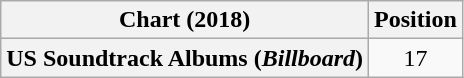<table class="wikitable plainrowheaders" style="text-align:center">
<tr>
<th scope="col">Chart (2018)</th>
<th scope="col">Position</th>
</tr>
<tr>
<th scope="row">US Soundtrack Albums (<em>Billboard</em>)</th>
<td>17</td>
</tr>
</table>
